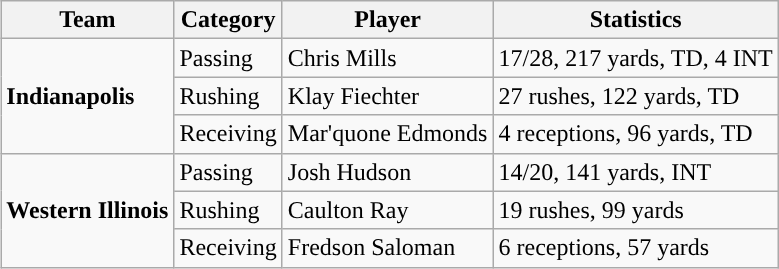<table class="wikitable" style="float: right;">
<tr>
<th>Team</th>
<th>Category</th>
<th>Player</th>
<th>Statistics</th>
</tr>
<tr>
<td rowspan=3><strong>Indianapolis</strong></td>
<td>Passing</td>
<td>Chris Mills</td>
<td>17/28, 217 yards, TD, 4 INT</td>
</tr>
<tr>
<td>Rushing</td>
<td>Klay Fiechter</td>
<td>27 rushes, 122 yards, TD</td>
</tr>
<tr>
<td>Receiving</td>
<td>Mar'quone Edmonds</td>
<td>4 receptions, 96 yards, TD</td>
</tr>
<tr>
<td rowspan=3><strong>Western Illinois</strong></td>
<td>Passing</td>
<td>Josh Hudson</td>
<td>14/20, 141 yards, INT</td>
</tr>
<tr>
<td>Rushing</td>
<td>Caulton Ray</td>
<td>19 rushes, 99 yards</td>
</tr>
<tr>
<td>Receiving</td>
<td>Fredson Saloman</td>
<td>6 receptions, 57 yards</td>
</tr>
</table>
